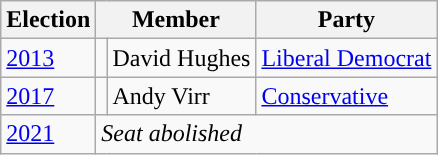<table class="wikitable">
<tr>
<th>Election</th>
<th colspan="2">Member</th>
<th>Party</th>
</tr>
<tr>
<td><a href='#'>2013</a></td>
<td rowspan="1" style="background-color: "></td>
<td rowspan="1">David Hughes</td>
<td rowspan="1"><a href='#'>Liberal Democrat</a></td>
</tr>
<tr>
<td><a href='#'>2017</a></td>
<td rowspan="1" style="background-color: "></td>
<td rowspan="1">Andy Virr</td>
<td rowspan="1"><a href='#'>Conservative</a></td>
</tr>
<tr>
<td><a href='#'>2021</a></td>
<td colspan="3"><em>Seat abolished</em></td>
</tr>
</table>
